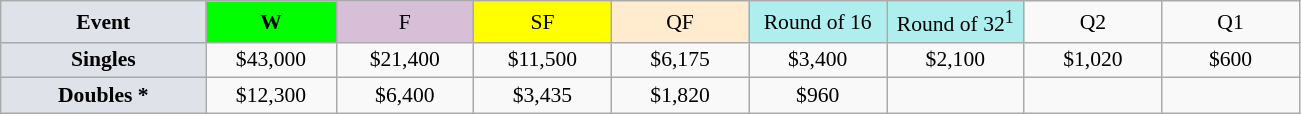<table class=wikitable style=font-size:90%;text-align:center>
<tr>
<td style="width:130px; background:#dfe2e9;"><strong>Event</strong></td>
<td style="width:80px; background:lime;"><strong>W</strong></td>
<td style="width:85px; background:thistle;">F</td>
<td style="width:85px; background:#ff0;">SF</td>
<td style="width:85px; background:#ffebcd;">QF</td>
<td style="width:85px; background:#afeeee;">Round of 16</td>
<td style="width:85px; background:#afeeee;">Round of 32<sup>1</sup></td>
<td width=85>Q2</td>
<td width=85>Q1</td>
</tr>
<tr>
<td style="background:#dfe2e9;"><strong>Singles</strong></td>
<td>$43,000</td>
<td>$21,400</td>
<td>$11,500</td>
<td>$6,175</td>
<td>$3,400</td>
<td>$2,100</td>
<td>$1,020</td>
<td>$600</td>
</tr>
<tr>
<td style="background:#dfe2e9;"><strong>Doubles *</strong></td>
<td>$12,300</td>
<td>$6,400</td>
<td>$3,435</td>
<td>$1,820</td>
<td>$960</td>
<td></td>
<td></td>
<td></td>
</tr>
</table>
